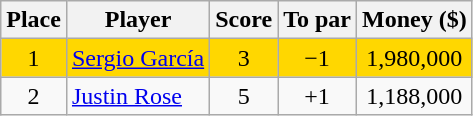<table class=wikitable style="text-align:center">
<tr>
<th>Place</th>
<th>Player</th>
<th>Score</th>
<th>To par</th>
<th>Money ($)</th>
</tr>
<tr style="background:gold">
<td>1</td>
<td style="text-align:left;"> <a href='#'>Sergio García</a></td>
<td>3</td>
<td>−1</td>
<td>1,980,000</td>
</tr>
<tr>
<td>2</td>
<td style="text-align:left;"> <a href='#'>Justin Rose</a></td>
<td>5</td>
<td>+1</td>
<td>1,188,000</td>
</tr>
</table>
